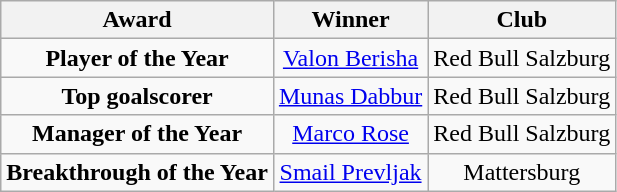<table class="wikitable" style="text-align:center">
<tr>
<th><strong>Award</strong></th>
<th>Winner</th>
<th>Club</th>
</tr>
<tr>
<td><strong>Player of the Year</strong></td>
<td> <a href='#'>Valon Berisha</a></td>
<td>Red Bull Salzburg</td>
</tr>
<tr>
<td><strong>Top goalscorer</strong></td>
<td> <a href='#'>Munas Dabbur</a></td>
<td>Red Bull Salzburg</td>
</tr>
<tr>
<td><strong>Manager of the Year</strong></td>
<td> <a href='#'>Marco Rose</a></td>
<td>Red Bull Salzburg</td>
</tr>
<tr>
<td><strong>Breakthrough of the Year</strong></td>
<td> <a href='#'>Smail Prevljak</a></td>
<td>Mattersburg</td>
</tr>
</table>
